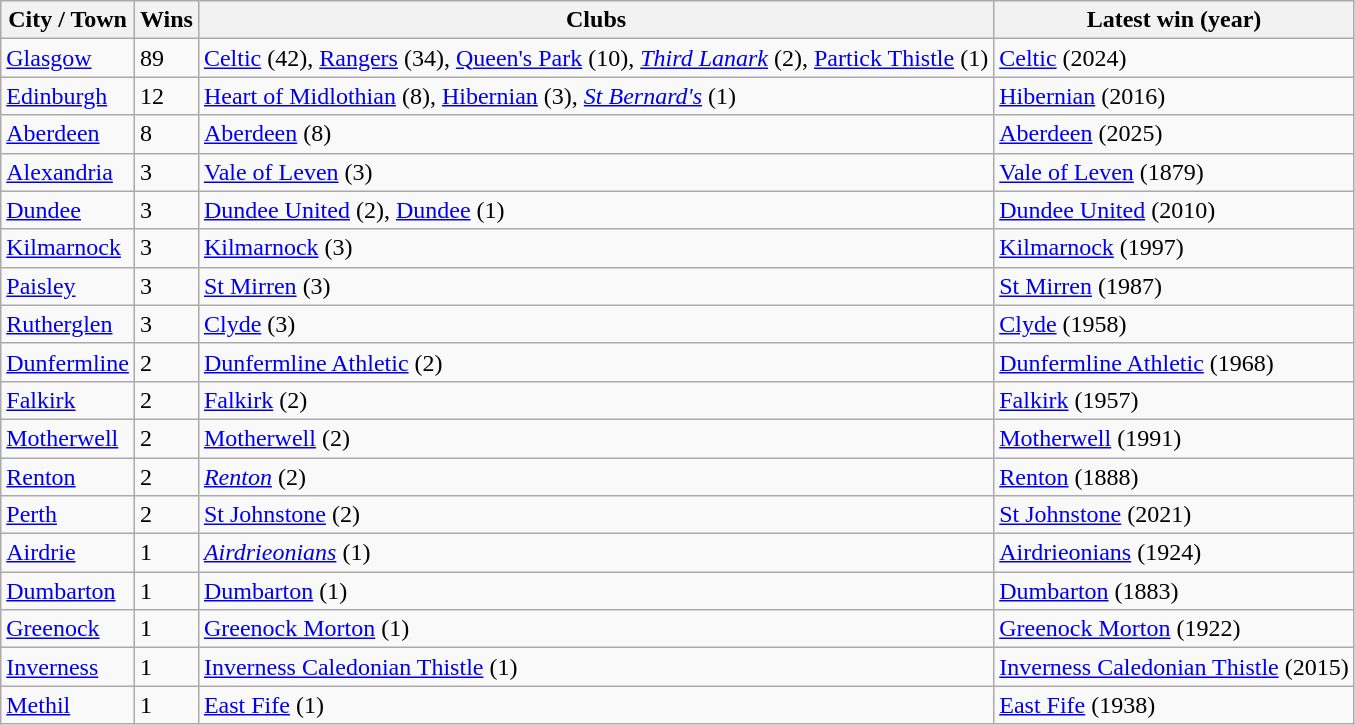<table class="wikitable">
<tr>
<th>City / Town</th>
<th>Wins</th>
<th>Clubs</th>
<th>Latest win (year)</th>
</tr>
<tr>
<td><a href='#'>Glasgow</a></td>
<td>89</td>
<td><a href='#'>Celtic</a> (42), <a href='#'>Rangers</a> (34), <a href='#'>Queen's Park</a> (10), <a href='#'><em>Third Lanark</em></a> (2), <a href='#'>Partick Thistle</a> (1)</td>
<td><a href='#'>Celtic</a> (2024)</td>
</tr>
<tr>
<td><a href='#'>Edinburgh</a></td>
<td>12</td>
<td><a href='#'>Heart of Midlothian</a> (8), <a href='#'>Hibernian</a> (3), <a href='#'><em>St Bernard's</em></a> (1)</td>
<td><a href='#'>Hibernian</a> (2016)</td>
</tr>
<tr>
<td><a href='#'>Aberdeen</a></td>
<td>8</td>
<td><a href='#'>Aberdeen</a> (8)</td>
<td><a href='#'>Aberdeen</a> (2025)</td>
</tr>
<tr>
<td><a href='#'>Alexandria</a></td>
<td>3</td>
<td><a href='#'>Vale of Leven</a> (3)</td>
<td><a href='#'>Vale of Leven</a> (1879)</td>
</tr>
<tr>
<td><a href='#'>Dundee</a></td>
<td>3</td>
<td><a href='#'>Dundee United</a> (2), <a href='#'>Dundee</a> (1)</td>
<td><a href='#'>Dundee United</a> (2010)</td>
</tr>
<tr>
<td><a href='#'>Kilmarnock</a></td>
<td>3</td>
<td><a href='#'>Kilmarnock</a> (3)</td>
<td><a href='#'>Kilmarnock</a> (1997)</td>
</tr>
<tr>
<td><a href='#'>Paisley</a></td>
<td>3</td>
<td><a href='#'>St Mirren</a> (3)</td>
<td><a href='#'>St Mirren</a> (1987)</td>
</tr>
<tr>
<td><a href='#'>Rutherglen</a></td>
<td>3</td>
<td><a href='#'>Clyde</a> (3)</td>
<td><a href='#'>Clyde</a> (1958)</td>
</tr>
<tr>
<td><a href='#'>Dunfermline</a></td>
<td>2</td>
<td><a href='#'>Dunfermline Athletic</a> (2)</td>
<td><a href='#'>Dunfermline Athletic</a> (1968)</td>
</tr>
<tr>
<td><a href='#'>Falkirk</a></td>
<td>2</td>
<td><a href='#'>Falkirk</a> (2)</td>
<td><a href='#'>Falkirk</a> (1957)</td>
</tr>
<tr>
<td><a href='#'>Motherwell</a></td>
<td>2</td>
<td><a href='#'>Motherwell</a> (2)</td>
<td><a href='#'>Motherwell</a> (1991)</td>
</tr>
<tr>
<td><a href='#'>Renton</a></td>
<td>2</td>
<td><a href='#'><em>Renton</em></a> (2)</td>
<td><a href='#'>Renton</a> (1888)</td>
</tr>
<tr>
<td><a href='#'>Perth</a></td>
<td>2</td>
<td><a href='#'>St Johnstone</a> (2)</td>
<td><a href='#'>St Johnstone</a> (2021)</td>
</tr>
<tr>
<td><a href='#'>Airdrie</a></td>
<td>1</td>
<td><a href='#'><em>Airdrieonians</em></a> (1)</td>
<td><a href='#'>Airdrieonians</a> (1924)</td>
</tr>
<tr>
<td><a href='#'>Dumbarton</a></td>
<td>1</td>
<td><a href='#'>Dumbarton</a> (1)</td>
<td><a href='#'>Dumbarton</a> (1883)</td>
</tr>
<tr>
<td><a href='#'>Greenock</a></td>
<td>1</td>
<td><a href='#'>Greenock Morton</a> (1)</td>
<td><a href='#'>Greenock Morton</a> (1922)</td>
</tr>
<tr>
<td><a href='#'>Inverness</a></td>
<td>1</td>
<td><a href='#'>Inverness Caledonian Thistle</a> (1)</td>
<td><a href='#'>Inverness Caledonian Thistle</a> (2015)</td>
</tr>
<tr>
<td><a href='#'>Methil</a></td>
<td>1</td>
<td><a href='#'>East Fife</a> (1)</td>
<td><a href='#'>East Fife</a> (1938)</td>
</tr>
</table>
